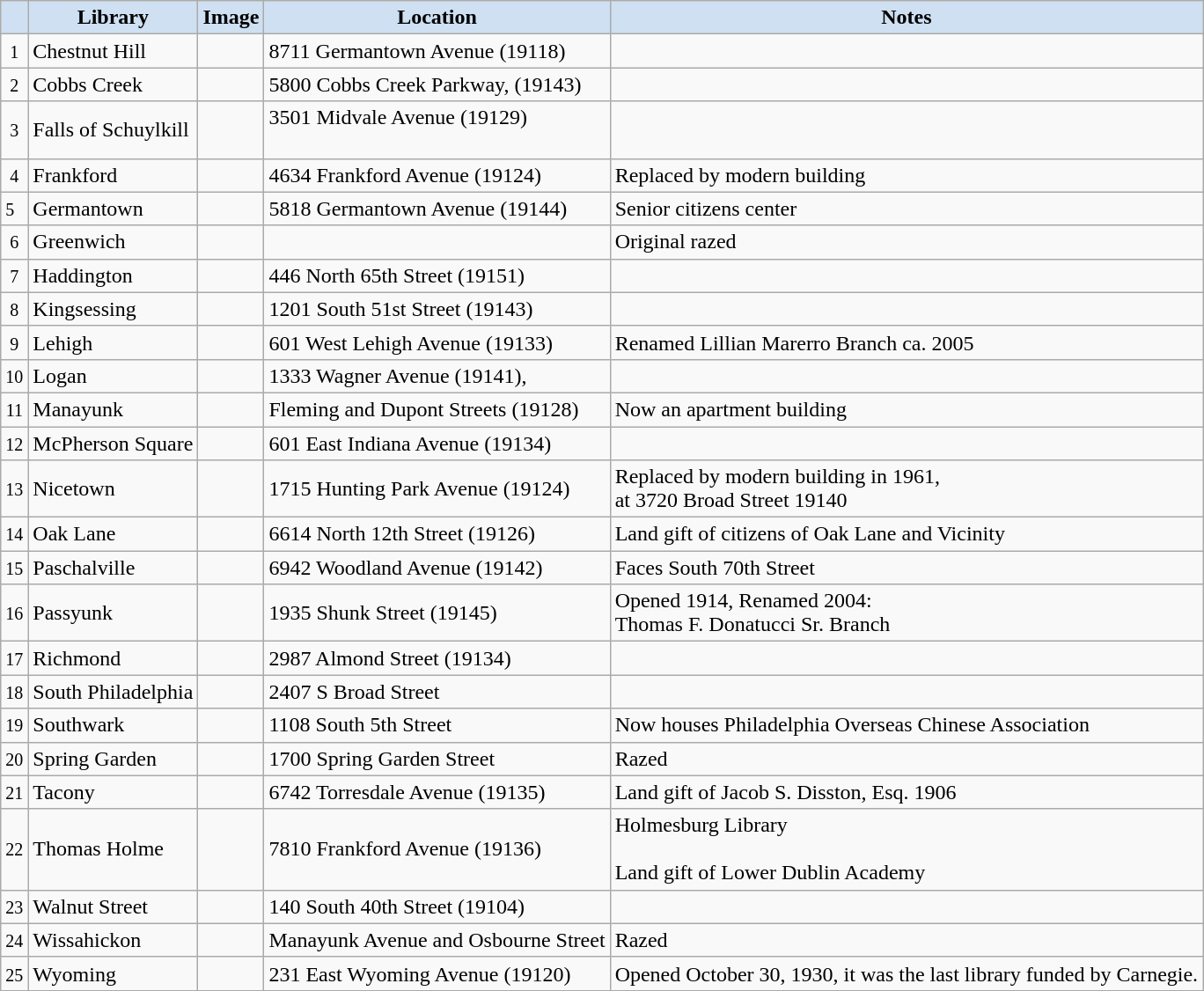<table class="wikitable sortable" align="center">
<tr>
<th style="background-color:#CEE0F2;"></th>
<th style="background-color:#CEE0F2;">Library</th>
<th style="background-color:#CEE0F2;" class="unsortable">Image</th>
<th style="background-color:#CEE0F2;">Location</th>
<th style="background-color:#CEE0F2;" class="unsortable">Notes</th>
</tr>
<tr ->
<td align=center><small>1</small></td>
<td>Chestnut Hill</td>
<td></td>
<td>8711 Germantown Avenue (19118)<br> <small></small></td>
<td></td>
</tr>
<tr ->
<td align=center><small>2</small></td>
<td>Cobbs Creek</td>
<td></td>
<td>5800 Cobbs Creek Parkway, (19143)<br><small></small></td>
<td></td>
</tr>
<tr ->
<td align=center><small>3</small></td>
<td>Falls of Schuylkill</td>
<td></td>
<td>3501 Midvale Avenue (19129)<br><br><small></small></td>
<td></td>
</tr>
<tr ->
<td align=center><small>4</small></td>
<td>Frankford</td>
<td></td>
<td>4634 Frankford Avenue (19124)</td>
<td>Replaced by modern building</td>
</tr>
<tr ->
<td><small>5</small></td>
<td>Germantown</td>
<td></td>
<td>5818 Germantown Avenue (19144) <br> <small></small></td>
<td>Senior citizens center</td>
</tr>
<tr ->
<td align=center><small>6</small></td>
<td>Greenwich</td>
<td></td>
<td></td>
<td>Original razed</td>
</tr>
<tr ->
<td align=center><small>7</small></td>
<td>Haddington</td>
<td></td>
<td>446 North 65th Street (19151) <br> <small></small></td>
<td></td>
</tr>
<tr ->
<td align=center><small>8</small></td>
<td>Kingsessing</td>
<td></td>
<td>1201 South 51st Street (19143) <br> <small></small></td>
<td></td>
</tr>
<tr ->
<td align=center><small>9</small></td>
<td>Lehigh</td>
<td></td>
<td>601 West Lehigh Avenue (19133)<br><small></small></td>
<td>Renamed Lillian Marerro Branch ca. 2005</td>
</tr>
<tr ->
<td align=center><small>10</small></td>
<td>Logan</td>
<td></td>
<td>1333 Wagner Avenue (19141),  <br> <small></small></td>
<td></td>
</tr>
<tr ->
<td align=center><small>11</small></td>
<td>Manayunk</td>
<td></td>
<td>Fleming and Dupont Streets (19128) <br> <small></small></td>
<td>Now an apartment building</td>
</tr>
<tr ->
<td align=center><small>12</small></td>
<td>McPherson Square</td>
<td></td>
<td>601 East Indiana Avenue (19134)<br><small></small></td>
<td></td>
</tr>
<tr ->
<td align=center><small>13</small></td>
<td>Nicetown</td>
<td></td>
<td>1715 Hunting Park Avenue (19124)</td>
<td>Replaced by modern building in 1961, <br>at 3720 Broad Street 19140</td>
</tr>
<tr ->
<td align=center><small>14</small></td>
<td>Oak Lane</td>
<td></td>
<td>6614 North 12th Street (19126) <br> <small></small></td>
<td>Land gift of citizens of Oak Lane and Vicinity</td>
</tr>
<tr ->
<td align=center><small>15</small></td>
<td>Paschalville</td>
<td></td>
<td>6942 Woodland Avenue (19142) <br> <small></small></td>
<td>Faces South 70th Street</td>
</tr>
<tr ->
<td align=center><small>16</small></td>
<td>Passyunk</td>
<td></td>
<td>1935 Shunk Street (19145) <br> <small></small></td>
<td>Opened 1914, Renamed 2004:<br>  Thomas F. Donatucci Sr. Branch</td>
</tr>
<tr ->
<td align=center><small>17</small></td>
<td>Richmond</td>
<td></td>
<td>2987 Almond Street (19134)<br><small> </small></td>
<td></td>
</tr>
<tr ->
<td align=center><small>18</small></td>
<td>South Philadelphia</td>
<td></td>
<td>2407 S Broad Street</td>
<td></td>
</tr>
<tr ->
<td align=center><small>19</small></td>
<td>Southwark</td>
<td></td>
<td>1108 South 5th Street</td>
<td>Now houses Philadelphia Overseas Chinese Association</td>
</tr>
<tr ->
<td align=center><small>20</small></td>
<td>Spring Garden</td>
<td></td>
<td>1700 Spring Garden Street</td>
<td>Razed</td>
</tr>
<tr ->
<td align=center><small>21</small></td>
<td>Tacony</td>
<td></td>
<td>6742 Torresdale Avenue (19135)<br> <small></small></td>
<td>Land gift of Jacob S. Disston, Esq. 1906 </td>
</tr>
<tr ->
<td align=center><small>22</small></td>
<td>Thomas Holme</td>
<td></td>
<td>7810 Frankford Avenue (19136)<br><small></small></td>
<td>Holmesburg Library<br><br>Land gift of Lower Dublin Academy</td>
</tr>
<tr ->
<td align=center><small>23</small></td>
<td>Walnut Street</td>
<td></td>
<td>140 South 40th Street (19104)<br><small></small></td>
<td></td>
</tr>
<tr ->
<td align=center><small>24</small></td>
<td>Wissahickon</td>
<td></td>
<td>Manayunk Avenue and Osbourne Street</td>
<td>Razed</td>
</tr>
<tr ->
<td align=center><small>25</small></td>
<td>Wyoming</td>
<td></td>
<td>231 East Wyoming Avenue (19120)<br><small></small></td>
<td>Opened October 30, 1930, it was the last library funded by Carnegie.</td>
</tr>
</table>
